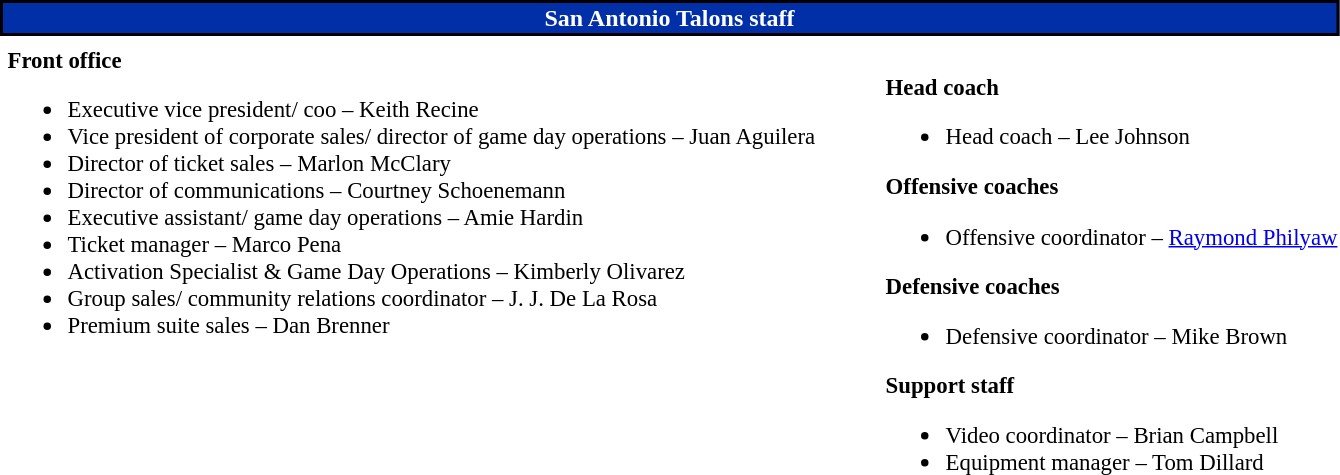<table class="toccolours" style="text-align: left;">
<tr>
<th colspan="7" style="background:#002FA7; color:white; text-align: center; border:2px solid black;"><strong>San Antonio Talons staff</strong></th>
</tr>
<tr>
<td colspan="7" style="text-align:right;"></td>
</tr>
<tr>
<td valign="top"></td>
<td style="font-size:95%; vertical-align:top;"><strong>Front office</strong><br><ul><li>Executive vice president/ coo – Keith Recine</li><li>Vice president of corporate sales/ director of game day operations – Juan Aguilera</li><li>Director of ticket sales – Marlon McClary</li><li>Director of communications – Courtney Schoenemann</li><li>Executive assistant/ game day operations – Amie Hardin</li><li>Ticket manager – Marco Pena</li><li>Activation Specialist & Game Day Operations – Kimberly Olivarez</li><li>Group sales/ community relations coordinator – J. J. De La Rosa</li><li>Premium suite sales – Dan Brenner</li></ul></td>
<td width="35"> </td>
<td valign="top"></td>
<td style="font-size:95%; vertical-align:top;"><br><strong>Head coach</strong><ul><li>Head coach – Lee Johnson</li></ul><strong>Offensive coaches</strong><ul><li>Offensive coordinator – <a href='#'>Raymond Philyaw</a></li></ul><strong>Defensive coaches</strong><ul><li>Defensive coordinator – Mike Brown</li></ul><strong>Support staff</strong><ul><li>Video coordinator – Brian Campbell</li><li>Equipment manager – Tom Dillard</li></ul></td>
</tr>
</table>
